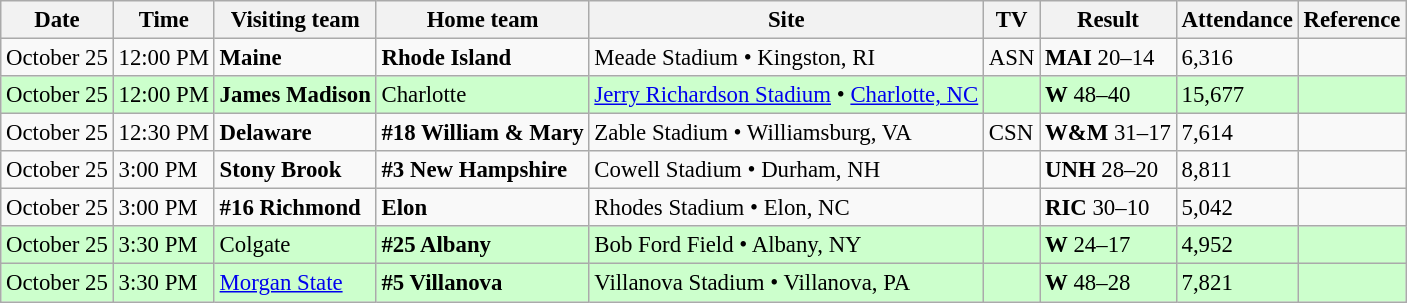<table class="wikitable" style="font-size:95%;">
<tr>
<th>Date</th>
<th>Time</th>
<th>Visiting team</th>
<th>Home team</th>
<th>Site</th>
<th>TV</th>
<th>Result</th>
<th>Attendance</th>
<th class="unsortable">Reference</th>
</tr>
<tr bgcolor=>
<td>October 25</td>
<td>12:00 PM</td>
<td><strong>Maine</strong></td>
<td><strong>Rhode Island</strong></td>
<td>Meade Stadium • Kingston, RI</td>
<td>ASN</td>
<td><strong>MAI</strong> 20–14</td>
<td>6,316</td>
<td></td>
</tr>
<tr bgcolor=ccffcc>
<td>October 25</td>
<td>12:00 PM</td>
<td><strong>James Madison</strong></td>
<td>Charlotte</td>
<td><a href='#'>Jerry Richardson Stadium</a> • <a href='#'>Charlotte, NC</a></td>
<td></td>
<td><strong>W</strong> 48–40</td>
<td>15,677</td>
<td></td>
</tr>
<tr bgcolor=>
<td>October 25</td>
<td>12:30 PM</td>
<td><strong>Delaware</strong></td>
<td><strong>#18 William & Mary</strong></td>
<td>Zable Stadium • Williamsburg, VA</td>
<td>CSN</td>
<td><strong>W&M</strong> 31–17</td>
<td>7,614</td>
<td></td>
</tr>
<tr bgcolor=>
<td>October 25</td>
<td>3:00 PM</td>
<td><strong>Stony Brook</strong></td>
<td><strong>#3 New Hampshire</strong></td>
<td>Cowell Stadium • Durham, NH</td>
<td></td>
<td><strong>UNH</strong> 28–20</td>
<td>8,811</td>
<td></td>
</tr>
<tr bgcolor=>
<td>October 25</td>
<td>3:00 PM</td>
<td><strong>#16 Richmond</strong></td>
<td><strong>Elon</strong></td>
<td>Rhodes Stadium • Elon, NC</td>
<td></td>
<td><strong>RIC</strong> 30–10</td>
<td>5,042</td>
<td></td>
</tr>
<tr bgcolor=ccffcc>
<td>October 25</td>
<td>3:30 PM</td>
<td>Colgate</td>
<td><strong>#25 Albany</strong></td>
<td>Bob Ford Field • Albany, NY</td>
<td></td>
<td><strong>W</strong> 24–17</td>
<td>4,952</td>
<td></td>
</tr>
<tr bgcolor=ccffcc>
<td>October 25</td>
<td>3:30 PM</td>
<td><a href='#'>Morgan State</a></td>
<td><strong>#5 Villanova</strong></td>
<td>Villanova Stadium • Villanova, PA</td>
<td></td>
<td><strong>W</strong> 48–28</td>
<td>7,821</td>
<td></td>
</tr>
</table>
